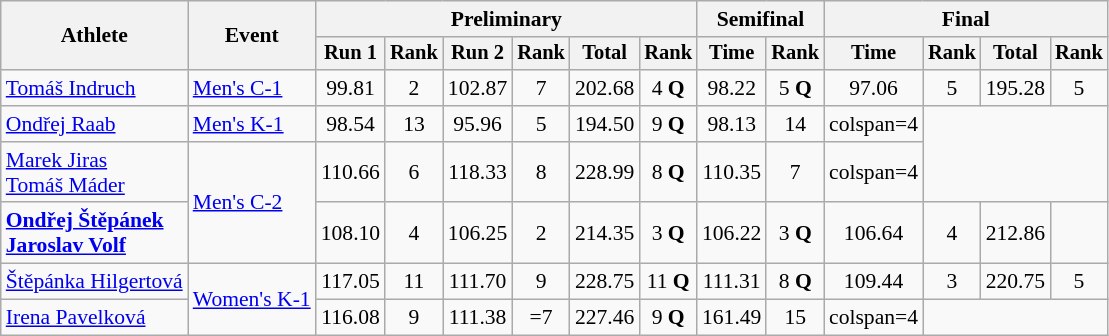<table class="wikitable" style="font-size:90%">
<tr>
<th rowspan="2">Athlete</th>
<th rowspan="2">Event</th>
<th colspan="6">Preliminary</th>
<th colspan="2">Semifinal</th>
<th colspan="4">Final</th>
</tr>
<tr style="font-size:95%">
<th>Run 1</th>
<th>Rank</th>
<th>Run 2</th>
<th>Rank</th>
<th>Total</th>
<th>Rank</th>
<th>Time</th>
<th>Rank</th>
<th>Time</th>
<th>Rank</th>
<th>Total</th>
<th>Rank</th>
</tr>
<tr align=center>
<td align=left><a href='#'>Tomáš Indruch</a></td>
<td align=left><a href='#'>Men's C-1</a></td>
<td>99.81</td>
<td>2</td>
<td>102.87</td>
<td>7</td>
<td>202.68</td>
<td>4 <strong>Q</strong></td>
<td>98.22</td>
<td>5 <strong>Q</strong></td>
<td>97.06</td>
<td>5</td>
<td>195.28</td>
<td>5</td>
</tr>
<tr align=center>
<td align=left><a href='#'>Ondřej Raab</a></td>
<td align=left><a href='#'>Men's K-1</a></td>
<td>98.54</td>
<td>13</td>
<td>95.96</td>
<td>5</td>
<td>194.50</td>
<td>9 <strong>Q</strong></td>
<td>98.13</td>
<td>14</td>
<td>colspan=4 </td>
</tr>
<tr align=center>
<td align=left><a href='#'>Marek Jiras</a><br><a href='#'>Tomáš Máder</a></td>
<td align=left rowspan=2><a href='#'>Men's C-2</a></td>
<td>110.66</td>
<td>6</td>
<td>118.33</td>
<td>8</td>
<td>228.99</td>
<td>8 <strong>Q</strong></td>
<td>110.35</td>
<td>7</td>
<td>colspan=4 </td>
</tr>
<tr align=center>
<td align=left><strong><a href='#'>Ondřej Štěpánek</a><br><a href='#'>Jaroslav Volf</a></strong></td>
<td>108.10</td>
<td>4</td>
<td>106.25</td>
<td>2</td>
<td>214.35</td>
<td>3 <strong>Q</strong></td>
<td>106.22</td>
<td>3 <strong>Q</strong></td>
<td>106.64</td>
<td>4</td>
<td>212.86</td>
<td></td>
</tr>
<tr align=center>
<td align=left><a href='#'>Štěpánka Hilgertová</a></td>
<td align=left rowspan=2><a href='#'>Women's K-1</a></td>
<td>117.05</td>
<td>11</td>
<td>111.70</td>
<td>9</td>
<td>228.75</td>
<td>11 <strong>Q</strong></td>
<td>111.31</td>
<td>8 <strong>Q</strong></td>
<td>109.44</td>
<td>3</td>
<td>220.75</td>
<td>5</td>
</tr>
<tr align=center>
<td align=left><a href='#'>Irena Pavelková</a></td>
<td>116.08</td>
<td>9</td>
<td>111.38</td>
<td>=7</td>
<td>227.46</td>
<td>9 <strong>Q</strong></td>
<td>161.49</td>
<td>15</td>
<td>colspan=4 </td>
</tr>
</table>
